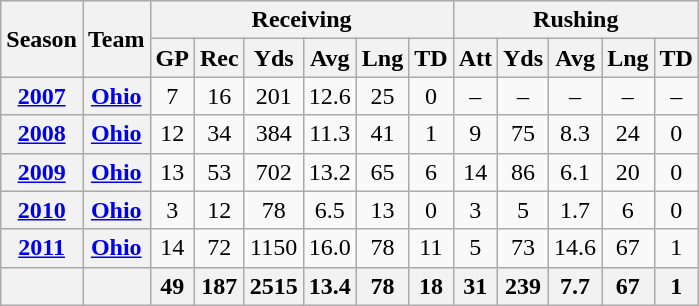<table class=wikitable style="text-align:center;">
<tr>
<th rowspan=2>Season</th>
<th rowspan=2>Team</th>
<th colspan=6>Receiving</th>
<th colspan=5>Rushing</th>
</tr>
<tr>
<th>GP</th>
<th>Rec</th>
<th>Yds</th>
<th>Avg</th>
<th>Lng</th>
<th>TD</th>
<th>Att</th>
<th>Yds</th>
<th>Avg</th>
<th>Lng</th>
<th>TD</th>
</tr>
<tr>
<th><a href='#'>2007</a></th>
<th><a href='#'>Ohio</a></th>
<td>7</td>
<td>16</td>
<td>201</td>
<td>12.6</td>
<td>25</td>
<td>0</td>
<td>–</td>
<td>–</td>
<td>–</td>
<td>–</td>
<td>–</td>
</tr>
<tr>
<th><a href='#'>2008</a></th>
<th><a href='#'>Ohio</a></th>
<td>12</td>
<td>34</td>
<td>384</td>
<td>11.3</td>
<td>41</td>
<td>1</td>
<td>9</td>
<td>75</td>
<td>8.3</td>
<td>24</td>
<td>0</td>
</tr>
<tr>
<th><a href='#'>2009</a></th>
<th><a href='#'>Ohio</a></th>
<td>13</td>
<td>53</td>
<td>702</td>
<td>13.2</td>
<td>65</td>
<td>6</td>
<td>14</td>
<td>86</td>
<td>6.1</td>
<td>20</td>
<td>0</td>
</tr>
<tr>
<th><a href='#'>2010</a></th>
<th><a href='#'>Ohio</a></th>
<td>3</td>
<td>12</td>
<td>78</td>
<td>6.5</td>
<td>13</td>
<td>0</td>
<td>3</td>
<td>5</td>
<td>1.7</td>
<td>6</td>
<td>0</td>
</tr>
<tr>
<th><a href='#'>2011</a></th>
<th><a href='#'>Ohio</a></th>
<td>14</td>
<td>72</td>
<td>1150</td>
<td>16.0</td>
<td>78</td>
<td>11</td>
<td>5</td>
<td>73</td>
<td>14.6</td>
<td>67</td>
<td>1</td>
</tr>
<tr>
<th></th>
<th></th>
<th>49</th>
<th>187</th>
<th>2515</th>
<th>13.4</th>
<th>78</th>
<th>18</th>
<th>31</th>
<th>239</th>
<th>7.7</th>
<th>67</th>
<th>1</th>
</tr>
</table>
